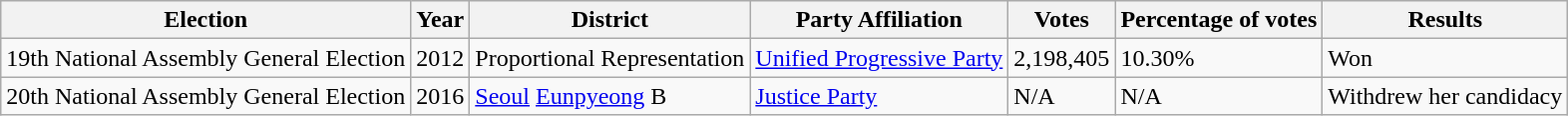<table class="wikitable">
<tr>
<th>Election</th>
<th>Year</th>
<th>District</th>
<th>Party Affiliation</th>
<th>Votes</th>
<th>Percentage of votes</th>
<th>Results</th>
</tr>
<tr>
<td>19th National Assembly General Election</td>
<td>2012</td>
<td>Proportional Representation</td>
<td><a href='#'>Unified Progressive Party</a></td>
<td>2,198,405</td>
<td>10.30%</td>
<td>Won</td>
</tr>
<tr>
<td>20th National Assembly General Election</td>
<td>2016</td>
<td><a href='#'>Seoul</a> <a href='#'>Eunpyeong</a> B</td>
<td><a href='#'>Justice Party</a></td>
<td>N/A</td>
<td>N/A</td>
<td>Withdrew her candidacy</td>
</tr>
</table>
